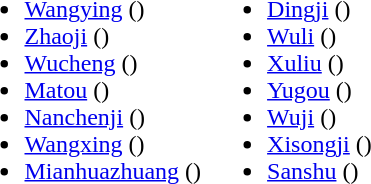<table>
<tr>
<td valign="top"><br><ul><li><a href='#'>Wangying</a> ()</li><li><a href='#'>Zhaoji</a> ()</li><li><a href='#'>Wucheng</a> ()</li><li><a href='#'>Matou</a> ()</li><li><a href='#'>Nanchenji</a> ()</li><li><a href='#'>Wangxing</a> ()</li><li><a href='#'>Mianhuazhuang</a> ()</li></ul></td>
<td valign="top"><br><ul><li><a href='#'>Dingji</a> ()</li><li><a href='#'>Wuli</a> ()</li><li><a href='#'>Xuliu</a> ()</li><li><a href='#'>Yugou</a> ()</li><li><a href='#'>Wuji</a> ()</li><li><a href='#'>Xisongji</a> ()</li><li><a href='#'>Sanshu</a> ()</li></ul></td>
</tr>
</table>
